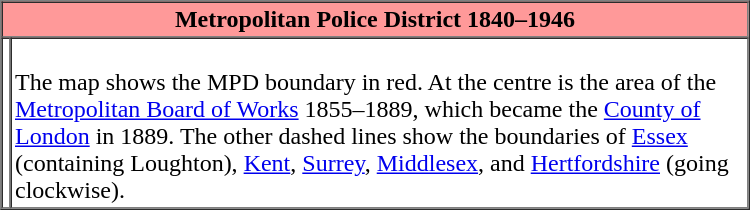<table border=1 cellpadding="2" cellspacing="0" width="500" align="center">
<tr>
<td colspan=2 align=center bgcolor="#ff9999"><strong>Metropolitan Police District 1840–1946</strong></td>
</tr>
<tr>
<td><br></td>
<td valign="top"><br>The map shows the MPD boundary in red. At the centre is the area of the <a href='#'>Metropolitan Board of Works</a> 1855–1889, which became the <a href='#'>County of London</a> in 1889. The other dashed lines show the boundaries of <a href='#'>Essex</a> (containing Loughton), <a href='#'>Kent</a>, <a href='#'>Surrey</a>, <a href='#'>Middlesex</a>, and <a href='#'>Hertfordshire</a> (going clockwise).</td>
</tr>
</table>
